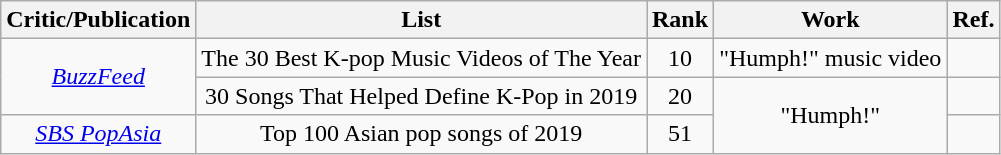<table class="sortable wikitable">
<tr>
<th>Critic/Publication</th>
<th>List</th>
<th>Rank</th>
<th>Work</th>
<th>Ref.</th>
</tr>
<tr>
<td rowspan="2" align="center"><em><a href='#'>BuzzFeed</a></em></td>
<td align="center">The 30 Best K-pop Music Videos of The Year</td>
<td align="center">10</td>
<td align="center">"Humph!" music video</td>
<td></td>
</tr>
<tr>
<td align="center">30 Songs That Helped Define K-Pop in 2019</td>
<td align="center">20</td>
<td rowspan="2" align="center">"Humph!"</td>
<td></td>
</tr>
<tr>
<td align="center"><em><a href='#'>SBS PopAsia</a></em></td>
<td align="center">Top 100 Asian pop songs of 2019</td>
<td align="center">51</td>
<td></td>
</tr>
</table>
